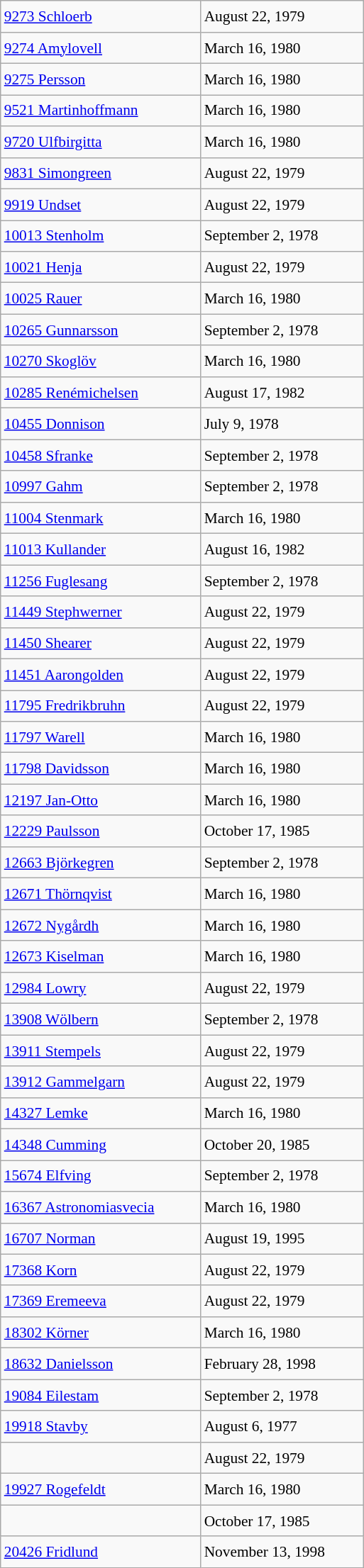<table class="wikitable" style="font-size: 89%; float: left; width: 24em; margin-right: 1em; line-height: 1.6em !important; height: 1250px;">
<tr>
<td><a href='#'>9273 Schloerb</a></td>
<td>August 22, 1979</td>
</tr>
<tr>
<td><a href='#'>9274 Amylovell</a></td>
<td>March 16, 1980</td>
</tr>
<tr>
<td><a href='#'>9275 Persson</a></td>
<td>March 16, 1980</td>
</tr>
<tr>
<td><a href='#'>9521 Martinhoffmann</a></td>
<td>March 16, 1980</td>
</tr>
<tr>
<td><a href='#'>9720 Ulfbirgitta</a></td>
<td>March 16, 1980</td>
</tr>
<tr>
<td><a href='#'>9831 Simongreen</a></td>
<td>August 22, 1979</td>
</tr>
<tr>
<td><a href='#'>9919 Undset</a></td>
<td>August 22, 1979</td>
</tr>
<tr>
<td><a href='#'>10013 Stenholm</a></td>
<td>September 2, 1978</td>
</tr>
<tr>
<td><a href='#'>10021 Henja</a></td>
<td>August 22, 1979</td>
</tr>
<tr>
<td><a href='#'>10025 Rauer</a></td>
<td>March 16, 1980</td>
</tr>
<tr>
<td><a href='#'>10265 Gunnarsson</a></td>
<td>September 2, 1978</td>
</tr>
<tr>
<td><a href='#'>10270 Skoglöv</a></td>
<td>March 16, 1980</td>
</tr>
<tr>
<td><a href='#'>10285 Renémichelsen</a></td>
<td>August 17, 1982</td>
</tr>
<tr>
<td><a href='#'>10455 Donnison</a></td>
<td>July 9, 1978</td>
</tr>
<tr>
<td><a href='#'>10458 Sfranke</a></td>
<td>September 2, 1978</td>
</tr>
<tr>
<td><a href='#'>10997 Gahm</a></td>
<td>September 2, 1978</td>
</tr>
<tr>
<td><a href='#'>11004 Stenmark</a></td>
<td>March 16, 1980</td>
</tr>
<tr>
<td><a href='#'>11013 Kullander</a></td>
<td>August 16, 1982</td>
</tr>
<tr>
<td><a href='#'>11256 Fuglesang</a></td>
<td>September 2, 1978</td>
</tr>
<tr>
<td><a href='#'>11449 Stephwerner</a></td>
<td>August 22, 1979</td>
</tr>
<tr>
<td><a href='#'>11450 Shearer</a></td>
<td>August 22, 1979</td>
</tr>
<tr>
<td><a href='#'>11451 Aarongolden</a></td>
<td>August 22, 1979</td>
</tr>
<tr>
<td><a href='#'>11795 Fredrikbruhn</a></td>
<td>August 22, 1979</td>
</tr>
<tr>
<td><a href='#'>11797 Warell</a></td>
<td>March 16, 1980</td>
</tr>
<tr>
<td><a href='#'>11798 Davidsson</a></td>
<td>March 16, 1980</td>
</tr>
<tr>
<td><a href='#'>12197 Jan-Otto</a></td>
<td>March 16, 1980</td>
</tr>
<tr>
<td><a href='#'>12229 Paulsson</a></td>
<td>October 17, 1985</td>
</tr>
<tr>
<td><a href='#'>12663 Björkegren</a></td>
<td>September 2, 1978</td>
</tr>
<tr>
<td><a href='#'>12671 Thörnqvist</a></td>
<td>March 16, 1980</td>
</tr>
<tr>
<td><a href='#'>12672 Nygårdh</a></td>
<td>March 16, 1980</td>
</tr>
<tr>
<td><a href='#'>12673 Kiselman</a></td>
<td>March 16, 1980</td>
</tr>
<tr>
<td><a href='#'>12984 Lowry</a></td>
<td>August 22, 1979</td>
</tr>
<tr>
<td><a href='#'>13908 Wölbern</a></td>
<td>September 2, 1978</td>
</tr>
<tr>
<td><a href='#'>13911 Stempels</a></td>
<td>August 22, 1979</td>
</tr>
<tr>
<td><a href='#'>13912 Gammelgarn</a></td>
<td>August 22, 1979</td>
</tr>
<tr>
<td><a href='#'>14327 Lemke</a></td>
<td>March 16, 1980</td>
</tr>
<tr>
<td><a href='#'>14348 Cumming</a></td>
<td>October 20, 1985</td>
</tr>
<tr>
<td><a href='#'>15674 Elfving</a></td>
<td>September 2, 1978</td>
</tr>
<tr>
<td><a href='#'>16367 Astronomiasvecia</a></td>
<td>March 16, 1980</td>
</tr>
<tr>
<td><a href='#'>16707 Norman</a></td>
<td>August 19, 1995</td>
</tr>
<tr>
<td><a href='#'>17368 Korn</a></td>
<td>August 22, 1979</td>
</tr>
<tr>
<td><a href='#'>17369 Eremeeva</a></td>
<td>August 22, 1979</td>
</tr>
<tr>
<td><a href='#'>18302 Körner</a></td>
<td>March 16, 1980</td>
</tr>
<tr>
<td><a href='#'>18632 Danielsson</a></td>
<td>February 28, 1998</td>
</tr>
<tr>
<td><a href='#'>19084 Eilestam</a></td>
<td>September 2, 1978</td>
</tr>
<tr>
<td><a href='#'>19918 Stavby</a></td>
<td>August 6, 1977</td>
</tr>
<tr>
<td></td>
<td>August 22, 1979</td>
</tr>
<tr>
<td><a href='#'>19927 Rogefeldt</a></td>
<td>March 16, 1980</td>
</tr>
<tr>
<td></td>
<td>October 17, 1985</td>
</tr>
<tr>
<td><a href='#'>20426 Fridlund</a></td>
<td>November 13, 1998</td>
</tr>
</table>
